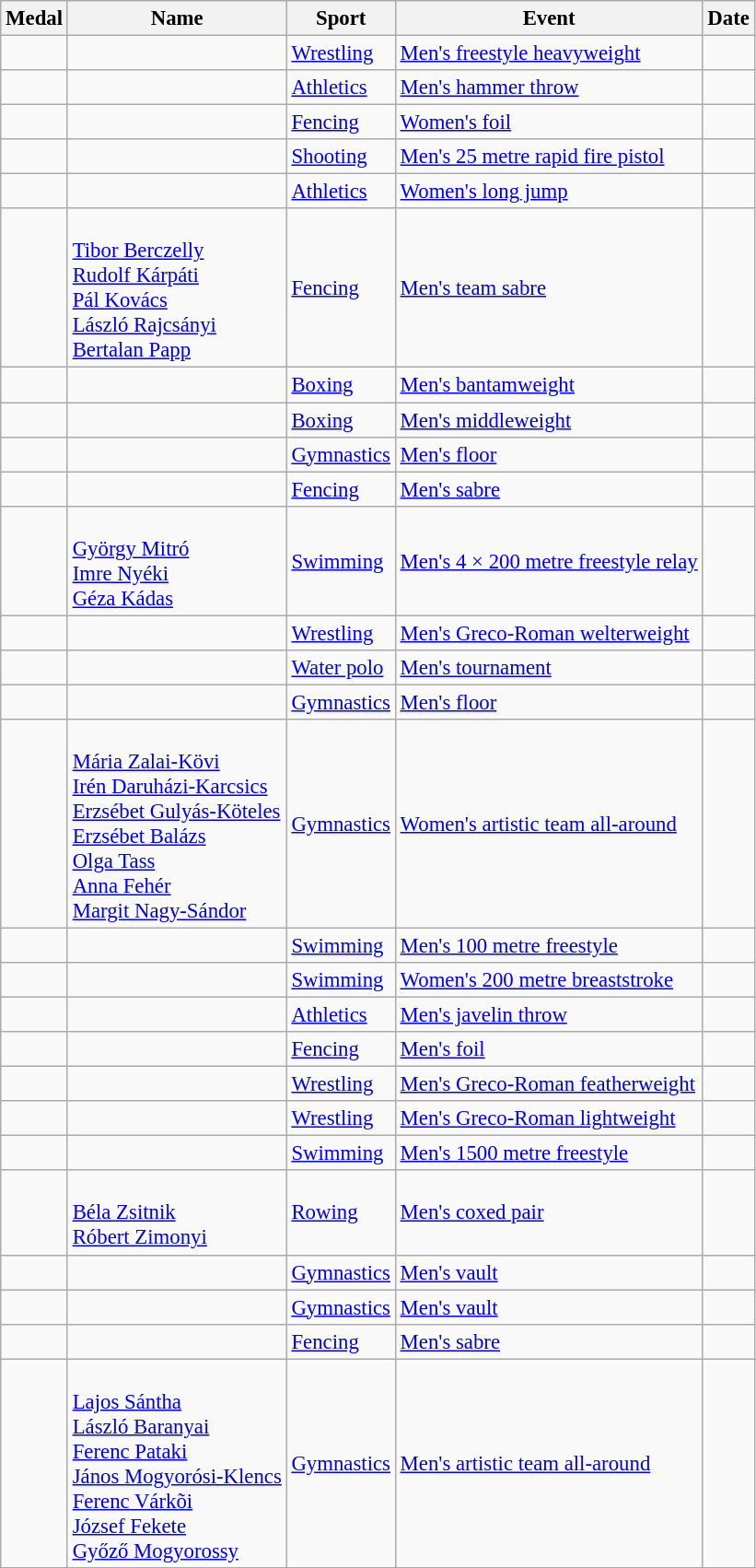<table class="wikitable sortable"  style="font-size:95%">
<tr>
<th>Medal</th>
<th>Name</th>
<th>Sport</th>
<th>Event</th>
<th>Date</th>
</tr>
<tr>
<td></td>
<td></td>
<td><a href='#'>Wrestling</a></td>
<td><a href='#'>Men's freestyle heavyweight</a></td>
<td></td>
</tr>
<tr>
<td></td>
<td></td>
<td><a href='#'>Athletics</a></td>
<td><a href='#'>Men's hammer throw</a></td>
<td></td>
</tr>
<tr>
<td></td>
<td></td>
<td><a href='#'>Fencing</a></td>
<td><a href='#'>Women's foil</a></td>
<td></td>
</tr>
<tr>
<td></td>
<td></td>
<td><a href='#'>Shooting</a></td>
<td><a href='#'>Men's 25 metre rapid fire pistol</a></td>
<td></td>
</tr>
<tr>
<td></td>
<td></td>
<td><a href='#'>Athletics</a></td>
<td><a href='#'>Women's long jump</a></td>
<td></td>
</tr>
<tr>
<td></td>
<td><br><a href='#'>Tibor Berczelly</a><br><a href='#'>Rudolf Kárpáti</a><br><a href='#'>Pál Kovács</a><br><a href='#'>László Rajcsányi</a><br><a href='#'>Bertalan Papp</a></td>
<td><a href='#'>Fencing</a></td>
<td><a href='#'>Men's team sabre</a></td>
<td></td>
</tr>
<tr>
<td></td>
<td></td>
<td><a href='#'>Boxing</a></td>
<td><a href='#'>Men's bantamweight</a></td>
<td></td>
</tr>
<tr>
<td></td>
<td></td>
<td><a href='#'>Boxing</a></td>
<td><a href='#'>Men's middleweight</a></td>
<td></td>
</tr>
<tr>
<td></td>
<td></td>
<td><a href='#'>Gymnastics</a></td>
<td><a href='#'>Men's floor</a></td>
<td></td>
</tr>
<tr>
<td></td>
<td></td>
<td><a href='#'>Fencing</a></td>
<td><a href='#'>Men's sabre</a></td>
<td></td>
</tr>
<tr>
<td></td>
<td><br><a href='#'>György Mitró</a><br><a href='#'>Imre Nyéki</a><br><a href='#'>Géza Kádas</a></td>
<td><a href='#'>Swimming</a></td>
<td><a href='#'>Men's 4 × 200 metre freestyle relay</a></td>
<td></td>
</tr>
<tr>
<td></td>
<td></td>
<td><a href='#'>Wrestling</a></td>
<td><a href='#'>Men's Greco-Roman welterweight</a></td>
<td></td>
</tr>
<tr>
<td></td>
<td></td>
<td><a href='#'>Water polo</a></td>
<td><a href='#'>Men's tournament</a></td>
<td></td>
</tr>
<tr>
<td></td>
<td></td>
<td><a href='#'>Gymnastics</a></td>
<td><a href='#'>Men's floor</a></td>
<td></td>
</tr>
<tr>
<td></td>
<td><br><a href='#'>Mária Zalai-Kövi</a><br><a href='#'>Irén Daruházi-Karcsics</a><br><a href='#'>Erzsébet Gulyás-Köteles</a><br><a href='#'>Erzsébet Balázs</a><br><a href='#'>Olga Tass</a><br><a href='#'>Anna Fehér</a><br><a href='#'>Margit Nagy-Sándor</a></td>
<td><a href='#'>Gymnastics</a></td>
<td><a href='#'>Women's artistic team all-around</a></td>
<td></td>
</tr>
<tr>
<td></td>
<td></td>
<td><a href='#'>Swimming</a></td>
<td><a href='#'>Men's 100 metre freestyle</a></td>
<td></td>
</tr>
<tr>
<td></td>
<td></td>
<td><a href='#'>Swimming</a></td>
<td><a href='#'>Women's 200 metre breaststroke</a></td>
<td></td>
</tr>
<tr>
<td></td>
<td></td>
<td><a href='#'>Athletics</a></td>
<td><a href='#'>Men's javelin throw</a></td>
<td></td>
</tr>
<tr>
<td></td>
<td></td>
<td><a href='#'>Fencing</a></td>
<td><a href='#'>Men's foil</a></td>
<td></td>
</tr>
<tr>
<td></td>
<td></td>
<td><a href='#'>Wrestling</a></td>
<td><a href='#'>Men's Greco-Roman featherweight</a></td>
<td></td>
</tr>
<tr>
<td></td>
<td></td>
<td><a href='#'>Wrestling</a></td>
<td><a href='#'>Men's Greco-Roman lightweight</a></td>
<td></td>
</tr>
<tr>
<td></td>
<td></td>
<td><a href='#'>Swimming</a></td>
<td><a href='#'>Men's 1500 metre freestyle</a></td>
<td></td>
</tr>
<tr>
<td></td>
<td><br><a href='#'>Béla Zsitnik</a><br><a href='#'>Róbert Zimonyi</a></td>
<td><a href='#'>Rowing</a></td>
<td><a href='#'>Men's coxed pair</a></td>
<td></td>
</tr>
<tr>
<td></td>
<td></td>
<td><a href='#'>Gymnastics</a></td>
<td><a href='#'>Men's vault</a></td>
<td></td>
</tr>
<tr>
<td></td>
<td></td>
<td><a href='#'>Gymnastics</a></td>
<td><a href='#'>Men's vault</a></td>
<td></td>
</tr>
<tr>
<td></td>
<td></td>
<td><a href='#'>Fencing</a></td>
<td><a href='#'>Men's sabre</a></td>
<td></td>
</tr>
<tr>
<td></td>
<td><br><a href='#'>Lajos Sántha</a><br><a href='#'>László Baranyai</a><br><a href='#'>Ferenc Pataki</a><br><a href='#'>János Mogyorósi-Klencs</a><br><a href='#'>Ferenc Várkõi</a><br><a href='#'>József Fekete</a><br><a href='#'>Győző Mogyorossy</a></td>
<td><a href='#'>Gymnastics</a></td>
<td><a href='#'>Men's artistic team all-around</a></td>
<td></td>
</tr>
</table>
